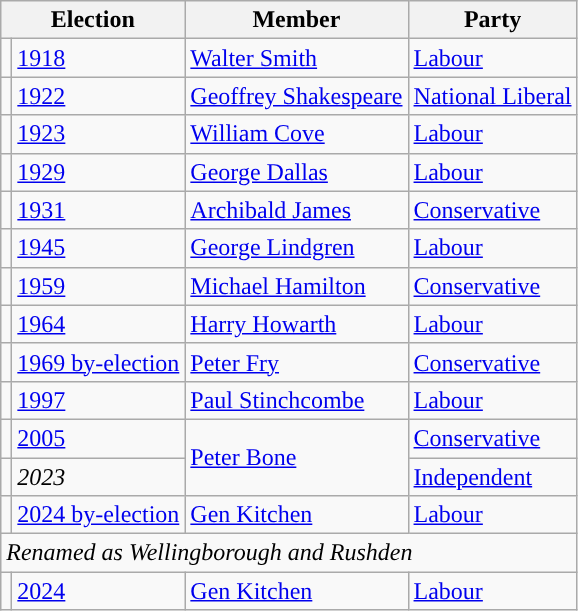<table class="wikitable">
<tr>
<th colspan="2">Election</th>
<th>Member</th>
<th>Party</th>
</tr>
<tr>
<td style="color:inherit;background-color: "></td>
<td><a href='#'>1918</a></td>
<td><a href='#'>Walter Smith</a></td>
<td><a href='#'>Labour</a></td>
</tr>
<tr>
<td style="color:inherit;background-color: "></td>
<td><a href='#'>1922</a></td>
<td><a href='#'>Geoffrey Shakespeare</a></td>
<td><a href='#'>National Liberal</a></td>
</tr>
<tr>
<td style="color:inherit;background-color: "></td>
<td><a href='#'>1923</a></td>
<td><a href='#'>William Cove</a></td>
<td><a href='#'>Labour</a></td>
</tr>
<tr>
<td style="color:inherit;background-color: "></td>
<td><a href='#'>1929</a></td>
<td><a href='#'>George Dallas</a></td>
<td><a href='#'>Labour</a></td>
</tr>
<tr>
<td style="color:inherit;background-color: "></td>
<td><a href='#'>1931</a></td>
<td><a href='#'>Archibald James</a></td>
<td><a href='#'>Conservative</a></td>
</tr>
<tr>
<td style="color:inherit;background-color: "></td>
<td><a href='#'>1945</a></td>
<td><a href='#'>George Lindgren</a></td>
<td><a href='#'>Labour</a></td>
</tr>
<tr>
<td style="color:inherit;background-color: "></td>
<td><a href='#'>1959</a></td>
<td><a href='#'>Michael Hamilton</a></td>
<td><a href='#'>Conservative</a></td>
</tr>
<tr>
<td style="color:inherit;background-color: "></td>
<td><a href='#'>1964</a></td>
<td><a href='#'>Harry Howarth</a></td>
<td><a href='#'>Labour</a></td>
</tr>
<tr>
<td style="color:inherit;background-color: "></td>
<td><a href='#'>1969 by-election</a></td>
<td><a href='#'>Peter Fry</a></td>
<td><a href='#'>Conservative</a></td>
</tr>
<tr>
<td style="color:inherit;background-color: "></td>
<td><a href='#'>1997</a></td>
<td><a href='#'>Paul Stinchcombe</a></td>
<td><a href='#'>Labour</a></td>
</tr>
<tr>
<td style="color:inherit;background-color: "></td>
<td><a href='#'>2005</a></td>
<td rowspan=2><a href='#'>Peter Bone</a></td>
<td><a href='#'>Conservative</a></td>
</tr>
<tr>
<td style="color:inherit;background-color: "></td>
<td><em>2023</em></td>
<td><a href='#'>Independent</a></td>
</tr>
<tr>
<td style="color:inherit;background-color: "></td>
<td><a href='#'>2024 by-election</a></td>
<td><a href='#'>Gen Kitchen</a></td>
<td><a href='#'>Labour</a></td>
</tr>
<tr>
<td colspan="4"><em>Renamed as Wellingborough and Rushden</em></td>
</tr>
<tr>
<td style="color:inherit;background-color: "></td>
<td><a href='#'>2024</a></td>
<td><a href='#'>Gen Kitchen</a></td>
<td><a href='#'>Labour</a></td>
</tr>
</table>
